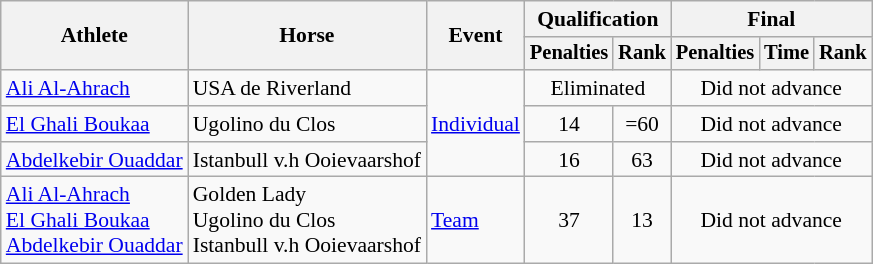<table class="wikitable" style="font-size:90%">
<tr>
<th rowspan="2">Athlete</th>
<th rowspan="2">Horse</th>
<th rowspan="2">Event</th>
<th colspan="2">Qualification</th>
<th colspan="3">Final</th>
</tr>
<tr style="font-size:95%">
<th>Penalties</th>
<th>Rank</th>
<th>Penalties</th>
<th>Time</th>
<th>Rank</th>
</tr>
<tr align="center">
<td align="left"><a href='#'>Ali Al-Ahrach</a></td>
<td align="left">USA de Riverland</td>
<td rowspan="3" align="left"><a href='#'>Individual</a></td>
<td colspan="2">Eliminated</td>
<td colspan="3">Did not advance</td>
</tr>
<tr align="center">
<td align="left"><a href='#'>El Ghali Boukaa</a></td>
<td align="left">Ugolino du Clos</td>
<td>14</td>
<td>=60</td>
<td colspan="3">Did not advance</td>
</tr>
<tr align="center">
<td align="left"><a href='#'>Abdelkebir Ouaddar</a></td>
<td align="left">Istanbull v.h Ooievaarshof</td>
<td>16</td>
<td>63</td>
<td colspan="3">Did not advance</td>
</tr>
<tr align="center">
<td align="left"><a href='#'>Ali Al-Ahrach</a><br><a href='#'>El Ghali Boukaa</a><br><a href='#'>Abdelkebir Ouaddar</a></td>
<td align="left">Golden Lady<br>Ugolino du Clos<br>Istanbull v.h Ooievaarshof</td>
<td align="left"><a href='#'>Team</a></td>
<td>37</td>
<td>13</td>
<td colspan="3">Did not advance</td>
</tr>
</table>
